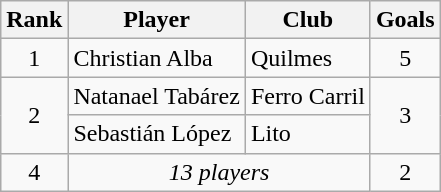<table class="wikitable" border="1">
<tr>
<th>Rank</th>
<th>Player</th>
<th>Club</th>
<th>Goals</th>
</tr>
<tr>
<td align=center>1</td>
<td> Christian Alba</td>
<td>Quilmes</td>
<td align=center>5</td>
</tr>
<tr>
<td rowspan=2 align=center>2</td>
<td> Natanael Tabárez</td>
<td>Ferro Carril</td>
<td rowspan=2 align=center>3</td>
</tr>
<tr>
<td> Sebastián López</td>
<td>Lito</td>
</tr>
<tr>
<td align=center>4</td>
<td colspan=2 align=center><em>13 players</em></td>
<td align=center>2</td>
</tr>
</table>
